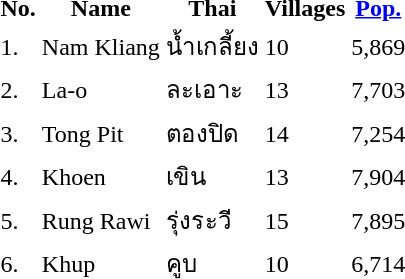<table>
<tr>
<th>No.</th>
<th>Name</th>
<th>Thai</th>
<th>Villages</th>
<th><a href='#'>Pop.</a></th>
</tr>
<tr>
<td>1.</td>
<td>Nam Kliang</td>
<td>น้ำเกลี้ยง</td>
<td>10</td>
<td>5,869</td>
</tr>
<tr>
<td>2.</td>
<td>La-o</td>
<td>ละเอาะ</td>
<td>13</td>
<td>7,703</td>
</tr>
<tr>
<td>3.</td>
<td>Tong Pit</td>
<td>ตองปิด</td>
<td>14</td>
<td>7,254</td>
</tr>
<tr>
<td>4.</td>
<td>Khoen</td>
<td>เขิน</td>
<td>13</td>
<td>7,904</td>
</tr>
<tr>
<td>5.</td>
<td>Rung Rawi</td>
<td>รุ่งระวี</td>
<td>15</td>
<td>7,895</td>
</tr>
<tr>
<td>6.</td>
<td>Khup</td>
<td>คูบ</td>
<td>10</td>
<td>6,714</td>
</tr>
</table>
